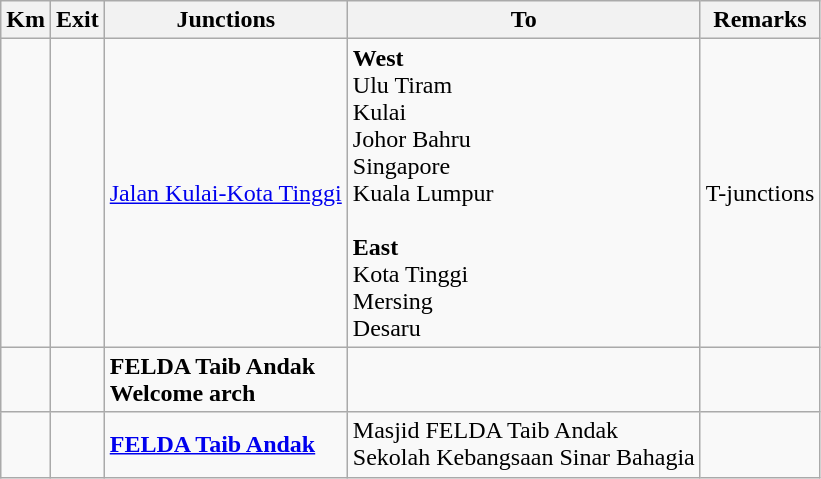<table class="wikitable">
<tr>
<th>Km</th>
<th>Exit</th>
<th>Junctions</th>
<th>To</th>
<th>Remarks</th>
</tr>
<tr>
<td></td>
<td></td>
<td><a href='#'>Jalan Kulai-Kota Tinggi</a></td>
<td><strong>West</strong><br> Ulu Tiram<br> Kulai<br> Johor Bahru<br> Singapore<br>  Kuala Lumpur<br><br><strong>East</strong><br> Kota Tinggi<br>  Mersing<br> Desaru</td>
<td>T-junctions</td>
</tr>
<tr>
<td></td>
<td></td>
<td><strong>FELDA Taib Andak</strong><br><strong>Welcome arch</strong></td>
<td></td>
<td></td>
</tr>
<tr>
<td></td>
<td></td>
<td><strong><a href='#'>FELDA Taib Andak</a></strong></td>
<td>Masjid FELDA Taib Andak<br>Sekolah Kebangsaan Sinar Bahagia</td>
<td></td>
</tr>
</table>
